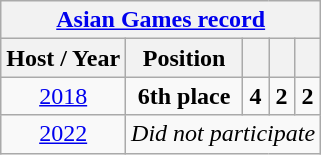<table class="wikitable" style="text-align: center;">
<tr>
<th colspan=9><a href='#'>Asian Games record</a></th>
</tr>
<tr>
<th>Host / Year</th>
<th>Position</th>
<th></th>
<th></th>
<th></th>
</tr>
<tr>
<td> <a href='#'>2018</a></td>
<td><strong>6th place</strong></td>
<td><strong>4</strong></td>
<td><strong>2</strong></td>
<td><strong>2</strong></td>
</tr>
<tr>
<td> <a href='#'>2022</a></td>
<td colspan=9><em>Did not participate</em></td>
</tr>
</table>
